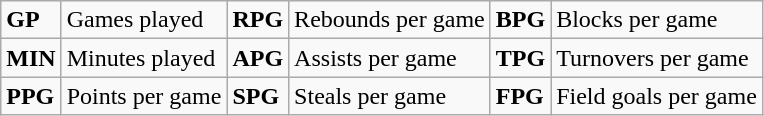<table class="wikitable">
<tr>
<td><strong>GP</strong></td>
<td>Games played</td>
<td><strong>RPG</strong></td>
<td>Rebounds per game</td>
<td><strong>BPG</strong></td>
<td>Blocks per game</td>
</tr>
<tr>
<td><strong>MIN</strong></td>
<td>Minutes played</td>
<td><strong>APG</strong></td>
<td>Assists per game</td>
<td><strong>TPG</strong></td>
<td>Turnovers per game</td>
</tr>
<tr>
<td><strong>PPG</strong></td>
<td>Points per game</td>
<td><strong>SPG</strong></td>
<td>Steals per game</td>
<td><strong>FPG</strong></td>
<td>Field goals per game</td>
</tr>
</table>
